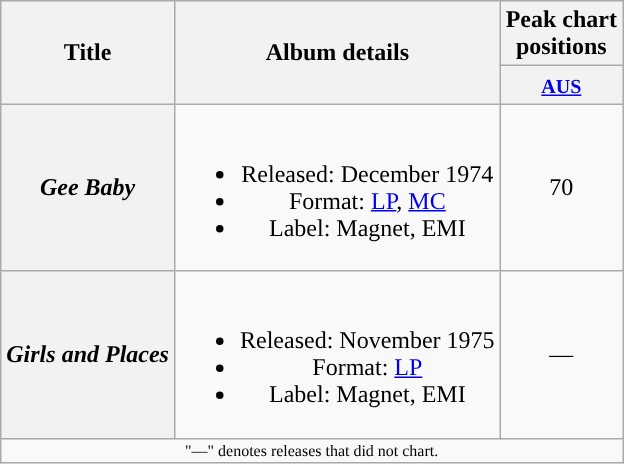<table class="wikitable plainrowheaders" style="text-align:center;" border="1">
<tr>
<th scope="col" rowspan="2">Title</th>
<th scope="col" rowspan="2">Album details</th>
<th scope="col" colspan="1">Peak chart<br>positions</th>
</tr>
<tr>
<th scope="col" style="text-align:center;"><small><a href='#'>AUS</a></small><br></th>
</tr>
<tr>
<th scope="row"><em>Gee Baby</em></th>
<td><br><ul><li>Released: December 1974</li><li>Format: <a href='#'>LP</a>, <a href='#'>MC</a></li><li>Label: Magnet, EMI</li></ul></td>
<td align="center">70</td>
</tr>
<tr>
<th scope="row"><em>Girls and Places</em></th>
<td><br><ul><li>Released: November 1975</li><li>Format: <a href='#'>LP</a></li><li>Label: Magnet, EMI</li></ul></td>
<td>—</td>
</tr>
<tr>
<td colspan="3" style="font-size:8pt">"—" denotes releases that did not chart.</td>
</tr>
</table>
